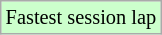<table class="wikitable" style="font-size: 85%;">
<tr style="background:#ccffcc;">
<td>Fastest session lap</td>
</tr>
</table>
